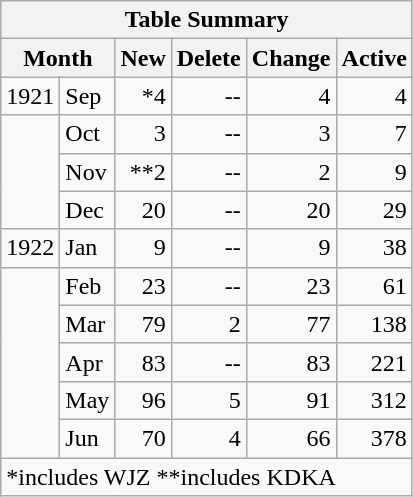<table class="wikitable">
<tr>
<th colspan=6>Table Summary</th>
</tr>
<tr>
<th colspan=2>Month</th>
<th>New</th>
<th>Delete</th>
<th>Change</th>
<th>Active</th>
</tr>
<tr>
<td>1921</td>
<td>Sep</td>
<td style="text-align: right;">*4</td>
<td style="text-align: right;">--</td>
<td style="text-align: right;">4</td>
<td style="text-align: right;">4</td>
</tr>
<tr>
<td rowspan=3> </td>
<td>Oct</td>
<td style="text-align: right;">3</td>
<td style="text-align: right;">--</td>
<td style="text-align: right;">3</td>
<td style="text-align: right;">7</td>
</tr>
<tr>
<td>Nov</td>
<td style="text-align: right;">**2</td>
<td style="text-align: right;">--</td>
<td style="text-align: right;">2</td>
<td style="text-align: right;">9</td>
</tr>
<tr>
<td>Dec</td>
<td style="text-align: right;">20</td>
<td style="text-align: right;">--</td>
<td style="text-align: right;">20</td>
<td style="text-align: right;">29</td>
</tr>
<tr>
<td>1922</td>
<td>Jan</td>
<td style="text-align: right;">9</td>
<td style="text-align: right;">--</td>
<td style="text-align: right;">9</td>
<td style="text-align: right;">38</td>
</tr>
<tr>
<td rowspan=5> </td>
<td>Feb</td>
<td style="text-align: right;">23</td>
<td style="text-align: right;">--</td>
<td style="text-align: right;">23</td>
<td style="text-align: right;">61</td>
</tr>
<tr>
<td>Mar</td>
<td style="text-align: right;">79</td>
<td style="text-align: right;">2</td>
<td style="text-align: right;">77</td>
<td style="text-align: right;">138</td>
</tr>
<tr>
<td>Apr</td>
<td style="text-align: right;">83</td>
<td style="text-align: right;">--</td>
<td style="text-align: right;">83</td>
<td style="text-align: right;">221</td>
</tr>
<tr>
<td>May</td>
<td style="text-align: right;">96</td>
<td style="text-align: right;">5</td>
<td style="text-align: right;">91</td>
<td style="text-align: right;">312</td>
</tr>
<tr>
<td>Jun</td>
<td style="text-align: right;">70</td>
<td style="text-align: right;">4</td>
<td style="text-align: right;">66</td>
<td style="text-align: right;">378</td>
</tr>
<tr>
<td colspan=6>*includes WJZ **includes KDKA</td>
</tr>
</table>
